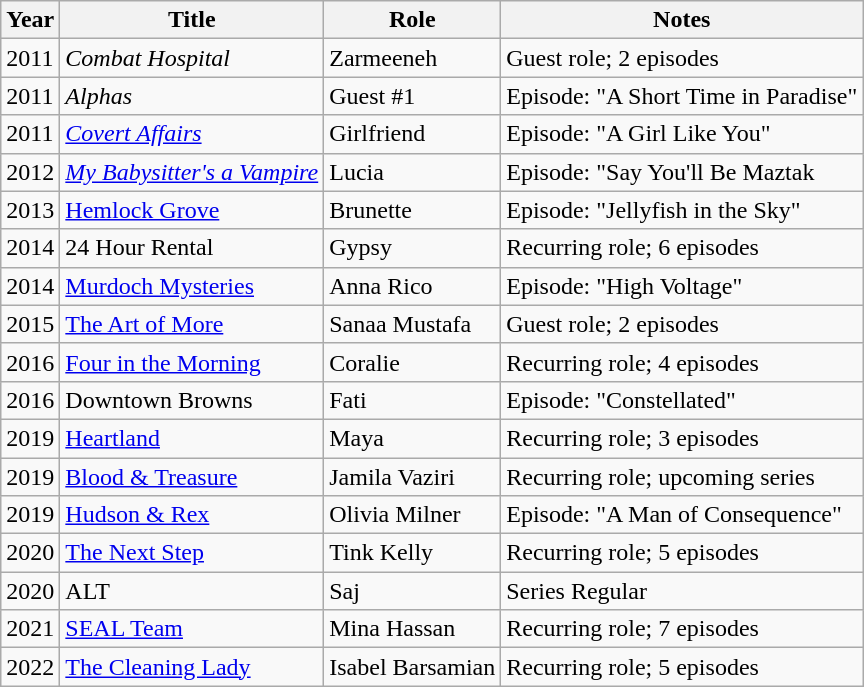<table class="wikitable sortable">
<tr>
<th>Year</th>
<th>Title</th>
<th>Role</th>
<th class="unsortable">Notes</th>
</tr>
<tr>
<td>2011</td>
<td><em>Combat Hospital</em></td>
<td>Zarmeeneh</td>
<td>Guest role; 2 episodes</td>
</tr>
<tr>
<td>2011</td>
<td><em>Alphas</em></td>
<td>Guest #1</td>
<td>Episode: "A Short Time in Paradise"</td>
</tr>
<tr>
<td>2011</td>
<td><em><a href='#'>Covert Affairs</a></em></td>
<td>Girlfriend</td>
<td>Episode: "A Girl Like You"</td>
</tr>
<tr>
<td>2012</td>
<td><em><a href='#'>My Babysitter's a Vampire</a></em></td>
<td>Lucia</td>
<td>Episode: "Say You'll Be Maztak<em></td>
</tr>
<tr>
<td>2013</td>
<td></em><a href='#'>Hemlock Grove</a><em></td>
<td>Brunette</td>
<td>Episode: "Jellyfish in the Sky"</td>
</tr>
<tr>
<td>2014</td>
<td>24 Hour Rental</td>
<td>Gypsy</td>
<td>Recurring role; 6 episodes</td>
</tr>
<tr>
<td>2014</td>
<td><a href='#'>Murdoch Mysteries</a></td>
<td>Anna Rico</td>
<td>Episode: "High Voltage"</td>
</tr>
<tr>
<td>2015</td>
<td><a href='#'>The Art of More</a></td>
<td>Sanaa Mustafa</td>
<td>Guest role; 2 episodes</td>
</tr>
<tr>
<td>2016</td>
<td></em><a href='#'>Four in the Morning</a><em></td>
<td>Coralie</td>
<td>Recurring role; 4 episodes</td>
</tr>
<tr>
<td>2016</td>
<td>Downtown Browns</td>
<td>Fati</td>
<td>Episode: "Constellated"</td>
</tr>
<tr>
<td>2019</td>
<td></em><a href='#'>Heartland</a><em></td>
<td>Maya</td>
<td>Recurring role; 3 episodes</td>
</tr>
<tr>
<td>2019</td>
<td></em><a href='#'>Blood & Treasure</a><em></td>
<td>Jamila Vaziri</td>
<td>Recurring role; upcoming series</td>
</tr>
<tr>
<td>2019</td>
<td></em><a href='#'>Hudson & Rex</a><em></td>
<td>Olivia Milner</td>
<td>Episode: "A Man of Consequence"</td>
</tr>
<tr>
<td>2020</td>
<td><a href='#'></em>The Next Step<em></a></td>
<td>Tink Kelly</td>
<td>Recurring role; 5 episodes</td>
</tr>
<tr>
<td>2020</td>
<td>ALT</td>
<td>Saj</td>
<td>Series Regular</td>
</tr>
<tr>
<td>2021</td>
<td><a href='#'></em>SEAL Team<em></a></td>
<td>Mina Hassan</td>
<td>Recurring role; 7 episodes</td>
</tr>
<tr>
<td>2022</td>
<td><a href='#'></em>The Cleaning Lady<em></a></td>
<td>Isabel Barsamian</td>
<td>Recurring role; 5 episodes</td>
</tr>
</table>
